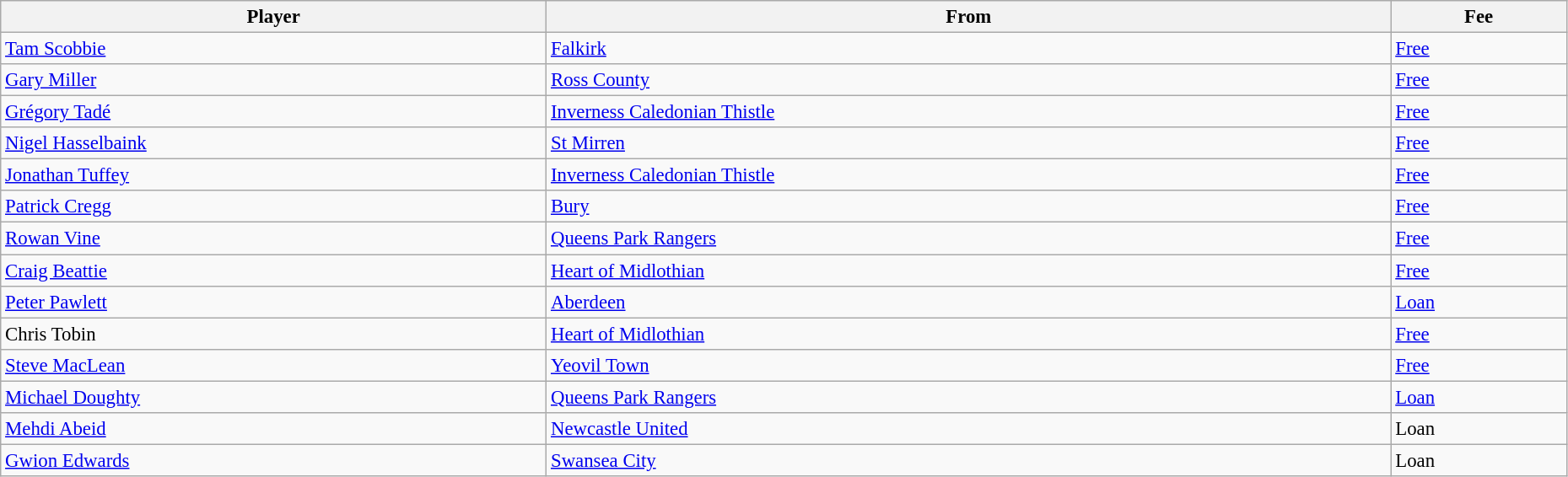<table class="wikitable" style="text-align:center; font-size:95%;width:98%; text-align:left">
<tr>
<th>Player</th>
<th>From</th>
<th>Fee</th>
</tr>
<tr>
<td> <a href='#'>Tam Scobbie</a></td>
<td> <a href='#'>Falkirk</a></td>
<td><a href='#'>Free</a></td>
</tr>
<tr>
<td> <a href='#'>Gary Miller</a></td>
<td> <a href='#'>Ross County</a></td>
<td><a href='#'>Free</a></td>
</tr>
<tr>
<td> <a href='#'>Grégory Tadé</a></td>
<td> <a href='#'>Inverness Caledonian Thistle</a></td>
<td><a href='#'>Free</a></td>
</tr>
<tr>
<td> <a href='#'>Nigel Hasselbaink</a></td>
<td> <a href='#'>St Mirren</a></td>
<td><a href='#'>Free</a></td>
</tr>
<tr>
<td> <a href='#'>Jonathan Tuffey</a></td>
<td> <a href='#'>Inverness Caledonian Thistle</a></td>
<td><a href='#'>Free</a></td>
</tr>
<tr>
<td> <a href='#'>Patrick Cregg</a></td>
<td> <a href='#'>Bury</a></td>
<td><a href='#'>Free</a></td>
</tr>
<tr>
<td> <a href='#'>Rowan Vine</a></td>
<td> <a href='#'>Queens Park Rangers</a></td>
<td><a href='#'>Free</a></td>
</tr>
<tr>
<td> <a href='#'>Craig Beattie</a></td>
<td> <a href='#'>Heart of Midlothian</a></td>
<td><a href='#'>Free</a></td>
</tr>
<tr>
<td> <a href='#'>Peter Pawlett</a></td>
<td> <a href='#'>Aberdeen</a></td>
<td><a href='#'>Loan</a></td>
</tr>
<tr>
<td> Chris Tobin</td>
<td> <a href='#'>Heart of Midlothian</a></td>
<td><a href='#'>Free</a></td>
</tr>
<tr>
<td> <a href='#'>Steve MacLean</a></td>
<td> <a href='#'>Yeovil Town</a></td>
<td><a href='#'>Free</a></td>
</tr>
<tr>
<td> <a href='#'>Michael Doughty</a></td>
<td> <a href='#'>Queens Park Rangers</a></td>
<td><a href='#'>Loan</a></td>
</tr>
<tr>
<td> <a href='#'>Mehdi Abeid</a></td>
<td> <a href='#'>Newcastle United</a></td>
<td>Loan</td>
</tr>
<tr>
<td> <a href='#'>Gwion Edwards</a></td>
<td> <a href='#'>Swansea City</a></td>
<td>Loan</td>
</tr>
</table>
